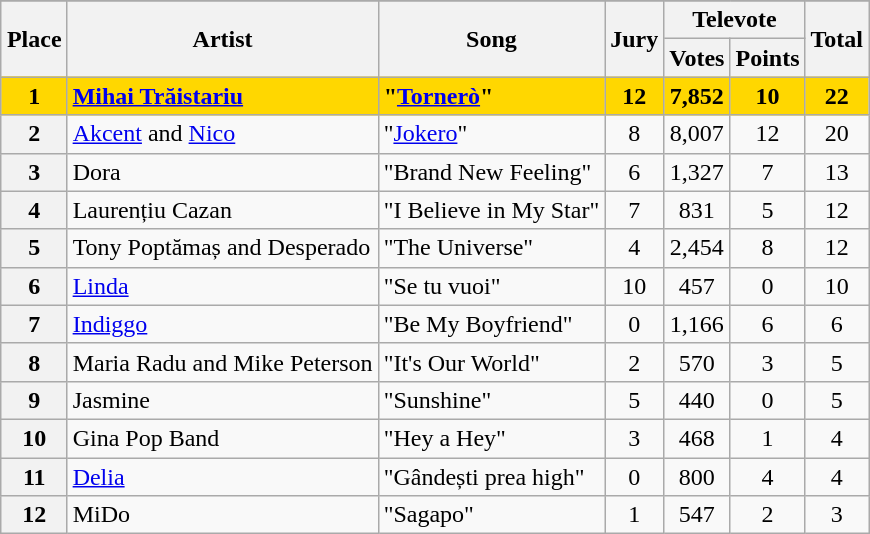<table class="wikitable sortable plainrowheaders" style="margin: 1em auto 1em auto; text-align:center;">
<tr>
</tr>
<tr>
<th rowspan="2">Place</th>
<th rowspan="2">Artist</th>
<th rowspan="2">Song</th>
<th rowspan="2">Jury</th>
<th colspan="2">Televote</th>
<th rowspan="2">Total</th>
</tr>
<tr>
<th>Votes</th>
<th>Points</th>
</tr>
<tr style="font-weight:bold; background:gold;">
<th scope="row" style="font-weight:bold; background:gold; text-align:center">1</th>
<td style="text-align:left"><a href='#'>Mihai Trăistariu</a></td>
<td style="text-align:left">"<a href='#'>Tornerò</a>"</td>
<td>12</td>
<td>7,852</td>
<td>10</td>
<td>22</td>
</tr>
<tr>
<th scope="row" style="text-align:center">2</th>
<td style="text-align:left"><a href='#'>Akcent</a> and <a href='#'>Nico</a></td>
<td style="text-align:left">"<a href='#'>Jokero</a>"</td>
<td>8</td>
<td>8,007</td>
<td>12</td>
<td>20</td>
</tr>
<tr>
<th scope="row" style="text-align:center">3</th>
<td style="text-align:left">Dora</td>
<td style="text-align:left">"Brand New Feeling"</td>
<td>6</td>
<td>1,327</td>
<td>7</td>
<td>13</td>
</tr>
<tr>
<th scope="row" style="text-align:center">4</th>
<td style="text-align:left">Laurențiu Cazan</td>
<td style="text-align:left">"I Believe in My Star"</td>
<td>7</td>
<td>831</td>
<td>5</td>
<td>12</td>
</tr>
<tr>
<th scope="row" style="text-align:center">5</th>
<td style="text-align:left">Tony Poptămaș and Desperado</td>
<td style="text-align:left">"The Universe"</td>
<td>4</td>
<td>2,454</td>
<td>8</td>
<td>12</td>
</tr>
<tr>
<th scope="row" style="text-align:center">6</th>
<td style="text-align:left"><a href='#'>Linda</a></td>
<td style="text-align:left">"Se tu vuoi"</td>
<td>10</td>
<td>457</td>
<td>0</td>
<td>10</td>
</tr>
<tr>
<th scope="row" style="text-align:center">7</th>
<td style="text-align:left"><a href='#'>Indiggo</a></td>
<td style="text-align:left">"Be My Boyfriend"</td>
<td>0</td>
<td>1,166</td>
<td>6</td>
<td>6</td>
</tr>
<tr>
<th scope="row" style="text-align:center">8</th>
<td style="text-align:left">Maria Radu and Mike Peterson</td>
<td style="text-align:left">"It's Our World"</td>
<td>2</td>
<td>570</td>
<td>3</td>
<td>5</td>
</tr>
<tr>
<th scope="row" style="text-align:center">9</th>
<td style="text-align:left">Jasmine</td>
<td style="text-align:left">"Sunshine"</td>
<td>5</td>
<td>440</td>
<td>0</td>
<td>5</td>
</tr>
<tr>
<th scope="row" style="text-align:center">10</th>
<td style="text-align:left">Gina Pop Band</td>
<td style="text-align:left">"Hey a Hey"</td>
<td>3</td>
<td>468</td>
<td>1</td>
<td>4</td>
</tr>
<tr>
<th scope="row" style="text-align:center">11</th>
<td style="text-align:left"><a href='#'>Delia</a></td>
<td style="text-align:left">"Gândești prea high"</td>
<td>0</td>
<td>800</td>
<td>4</td>
<td>4</td>
</tr>
<tr>
<th scope="row" style="text-align:center">12</th>
<td style="text-align:left">MiDo</td>
<td style="text-align:left">"Sagapo"</td>
<td>1</td>
<td>547</td>
<td>2</td>
<td>3</td>
</tr>
</table>
